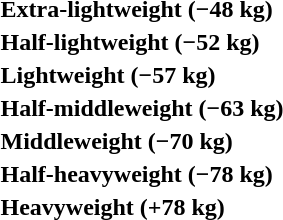<table>
<tr>
<th rowspan=2 style="text-align:left;">Extra-lightweight (−48 kg)</th>
<td rowspan=2></td>
<td rowspan=2></td>
<td></td>
</tr>
<tr>
<td></td>
</tr>
<tr>
<th rowspan=2 style="text-align:left;">Half-lightweight (−52 kg)</th>
<td rowspan=2></td>
<td rowspan=2></td>
<td></td>
</tr>
<tr>
<td></td>
</tr>
<tr>
<th rowspan=2 style="text-align:left;">Lightweight (−57 kg)</th>
<td rowspan=2></td>
<td rowspan=2></td>
<td></td>
</tr>
<tr>
<td></td>
</tr>
<tr>
<th rowspan=2 style="text-align:left;">Half-middleweight (−63 kg)</th>
<td rowspan=2></td>
<td rowspan=2></td>
<td></td>
</tr>
<tr>
<td></td>
</tr>
<tr>
<th rowspan=2 style="text-align:left;">Middleweight (−70 kg)</th>
<td rowspan=2></td>
<td rowspan=2></td>
<td></td>
</tr>
<tr>
<td></td>
</tr>
<tr>
<th rowspan=2 style="text-align:left;">Half-heavyweight (−78 kg)</th>
<td rowspan=2></td>
<td rowspan=2></td>
<td></td>
</tr>
<tr>
<td></td>
</tr>
<tr>
<th rowspan=2 style="text-align:left;">Heavyweight (+78 kg)</th>
<td rowspan=2></td>
<td rowspan=2></td>
<td></td>
</tr>
<tr>
<td></td>
</tr>
</table>
